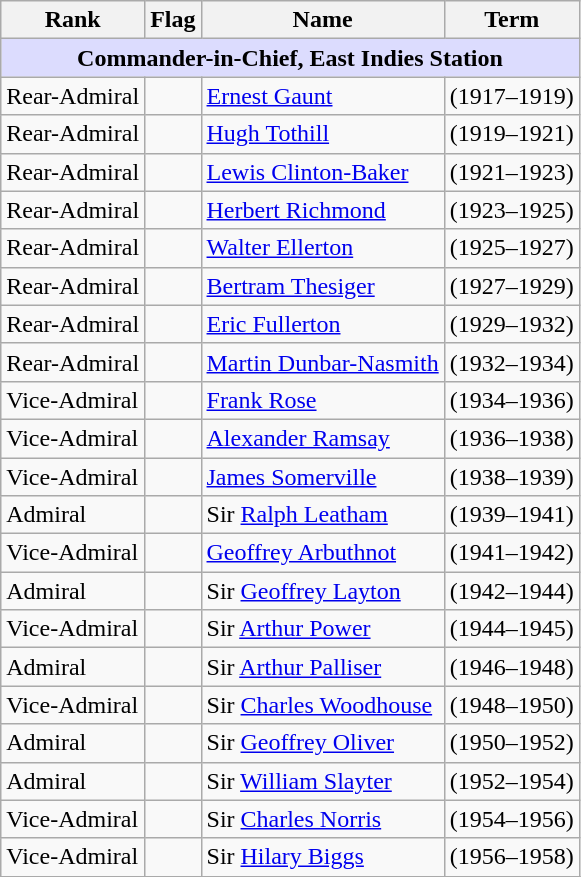<table class="wikitable">
<tr>
<th>Rank</th>
<th>Flag</th>
<th>Name</th>
<th>Term</th>
</tr>
<tr>
<td colspan="4" align="center" style="background:#dcdcfe;"><strong>Commander-in-Chief, East Indies Station</strong></td>
</tr>
<tr>
<td>Rear-Admiral</td>
<td></td>
<td><a href='#'>Ernest Gaunt</a></td>
<td>(1917–1919)</td>
</tr>
<tr>
<td>Rear-Admiral</td>
<td></td>
<td><a href='#'>Hugh Tothill</a></td>
<td>(1919–1921)</td>
</tr>
<tr>
<td>Rear-Admiral</td>
<td></td>
<td><a href='#'>Lewis Clinton-Baker</a></td>
<td>(1921–1923)</td>
</tr>
<tr>
<td>Rear-Admiral</td>
<td></td>
<td><a href='#'>Herbert Richmond</a></td>
<td>(1923–1925)</td>
</tr>
<tr>
<td>Rear-Admiral</td>
<td></td>
<td><a href='#'>Walter Ellerton</a></td>
<td>(1925–1927)</td>
</tr>
<tr>
<td>Rear-Admiral</td>
<td></td>
<td><a href='#'>Bertram Thesiger</a></td>
<td>(1927–1929)</td>
</tr>
<tr>
<td>Rear-Admiral</td>
<td></td>
<td><a href='#'>Eric Fullerton</a></td>
<td>(1929–1932)</td>
</tr>
<tr>
<td>Rear-Admiral</td>
<td></td>
<td><a href='#'>Martin Dunbar-Nasmith</a></td>
<td>(1932–1934)</td>
</tr>
<tr>
<td>Vice-Admiral</td>
<td></td>
<td><a href='#'>Frank Rose</a></td>
<td>(1934–1936)</td>
</tr>
<tr>
<td>Vice-Admiral</td>
<td></td>
<td><a href='#'>Alexander Ramsay</a></td>
<td>(1936–1938)</td>
</tr>
<tr>
<td>Vice-Admiral</td>
<td></td>
<td><a href='#'>James Somerville</a></td>
<td>(1938–1939)</td>
</tr>
<tr>
<td>Admiral</td>
<td></td>
<td>Sir <a href='#'>Ralph Leatham</a></td>
<td>(1939–1941)</td>
</tr>
<tr>
<td>Vice-Admiral</td>
<td></td>
<td><a href='#'>Geoffrey Arbuthnot</a></td>
<td>(1941–1942)</td>
</tr>
<tr>
<td>Admiral</td>
<td></td>
<td>Sir <a href='#'>Geoffrey Layton</a></td>
<td>(1942–1944)</td>
</tr>
<tr>
<td>Vice-Admiral</td>
<td></td>
<td>Sir <a href='#'>Arthur Power</a></td>
<td>(1944–1945)</td>
</tr>
<tr>
<td>Admiral</td>
<td></td>
<td>Sir <a href='#'>Arthur Palliser</a></td>
<td>(1946–1948)</td>
</tr>
<tr>
<td>Vice-Admiral</td>
<td></td>
<td>Sir <a href='#'>Charles Woodhouse</a></td>
<td>(1948–1950)</td>
</tr>
<tr>
<td>Admiral</td>
<td></td>
<td>Sir <a href='#'>Geoffrey Oliver</a></td>
<td>(1950–1952)</td>
</tr>
<tr>
<td>Admiral</td>
<td></td>
<td>Sir <a href='#'>William Slayter</a></td>
<td>(1952–1954)</td>
</tr>
<tr>
<td>Vice-Admiral</td>
<td></td>
<td>Sir <a href='#'>Charles Norris</a></td>
<td>(1954–1956)</td>
</tr>
<tr>
<td>Vice-Admiral</td>
<td></td>
<td>Sir <a href='#'>Hilary Biggs</a></td>
<td>(1956–1958)</td>
</tr>
<tr>
</tr>
</table>
